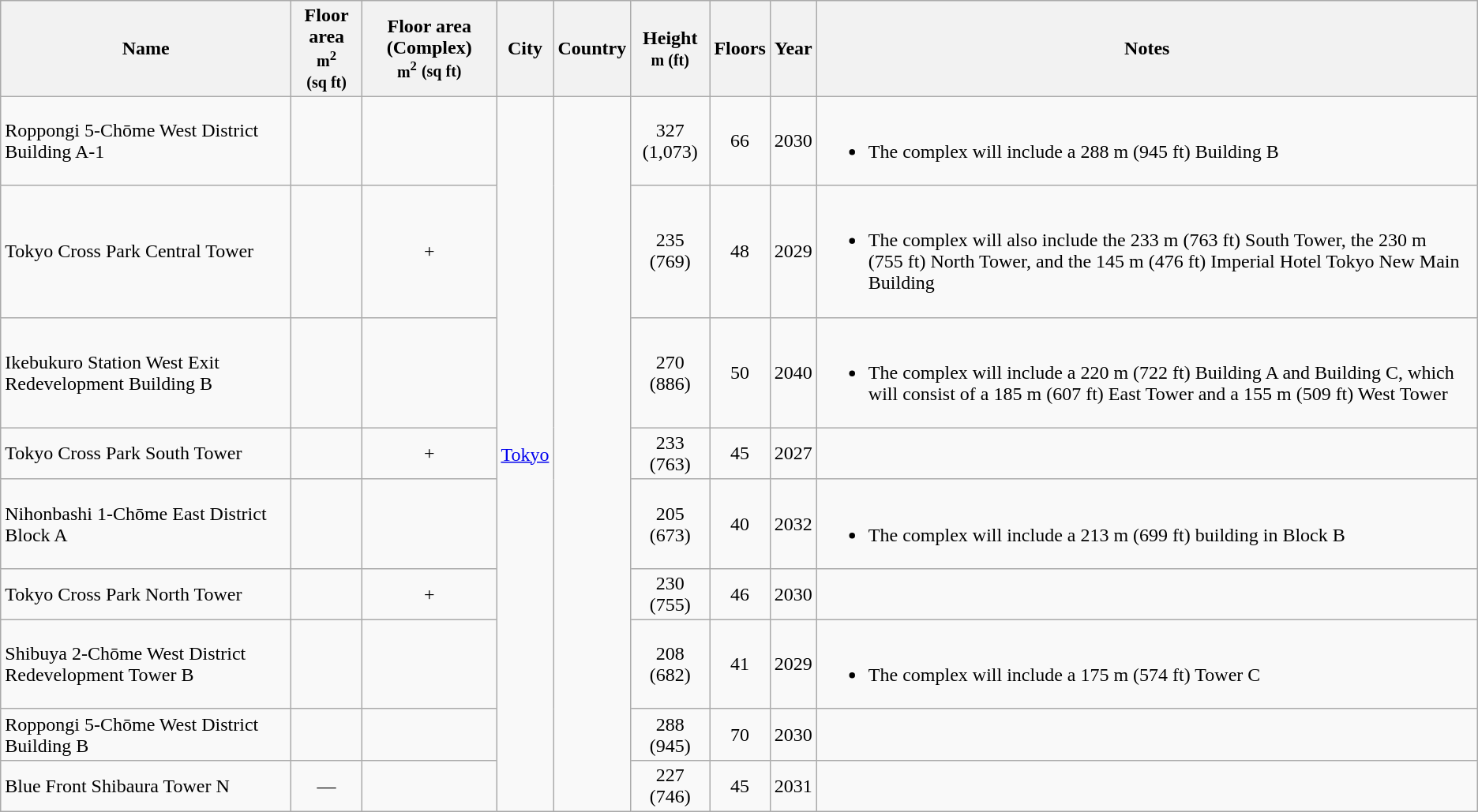<table class="wikitable sortable" style="text-align:center">
<tr>
<th scope="col">Name</th>
<th scope="col">Floor area<br><small>m<sup>2</sup></small> <small>(sq ft)</small></th>
<th>Floor area (Complex)<br><small>m<sup>2</sup></small> <small>(sq ft)</small></th>
<th scope="col">City</th>
<th scope="col">Country</th>
<th scope="col">Height<br><small>m (ft)</small></th>
<th scope="col">Floors</th>
<th scope="col">Year</th>
<th scope="col" class="unsortable">Notes</th>
</tr>
<tr>
<td align="left">Roppongi 5-Chōme West District Building A-1</td>
<td></td>
<td></td>
<td rowspan="9"><a href='#'>Tokyo</a></td>
<td rowspan="9"></td>
<td>327 (1,073)</td>
<td>66</td>
<td>2030</td>
<td align="left"><br><ul><li>The complex will include a 288 m (945 ft) Building B</li></ul></td>
</tr>
<tr>
<td align="left">Tokyo Cross Park Central Tower</td>
<td></td>
<td>+</td>
<td>235 (769)</td>
<td>48</td>
<td>2029</td>
<td align="left"><br><ul><li>The complex will also include the 233 m (763 ft) South Tower, the 230 m (755 ft) North Tower, and the 145 m (476 ft) Imperial Hotel Tokyo New Main Building</li></ul></td>
</tr>
<tr>
<td align="left">Ikebukuro Station West Exit Redevelopment Building B</td>
<td></td>
<td></td>
<td>270 (886)</td>
<td>50</td>
<td>2040</td>
<td align="left"><br><ul><li>The complex will include a 220 m (722 ft) Building A and Building C, which will consist of a 185 m (607 ft) East Tower and a 155 m (509 ft) West Tower</li></ul></td>
</tr>
<tr>
<td align="left">Tokyo Cross Park South Tower</td>
<td></td>
<td>+</td>
<td>233 (763)</td>
<td>45</td>
<td>2027</td>
<td align="left"></td>
</tr>
<tr>
<td align="left">Nihonbashi 1-Chōme East District Block A</td>
<td></td>
<td></td>
<td>205 (673)</td>
<td>40</td>
<td>2032</td>
<td align="left"><br><ul><li>The complex will include a 213 m (699 ft) building in Block B</li></ul></td>
</tr>
<tr>
<td align="left">Tokyo Cross Park North Tower</td>
<td></td>
<td>+</td>
<td>230 (755)</td>
<td>46</td>
<td>2030</td>
<td align="left"></td>
</tr>
<tr>
<td align="left">Shibuya 2-Chōme West District Redevelopment Tower B</td>
<td></td>
<td></td>
<td>208 (682)</td>
<td>41</td>
<td>2029</td>
<td align="left"><br><ul><li>The complex will include a 175 m (574 ft) Tower C</li></ul></td>
</tr>
<tr>
<td align="left">Roppongi 5-Chōme West District Building B</td>
<td></td>
<td></td>
<td>288 (945)</td>
<td>70</td>
<td>2030</td>
<td align="left"></td>
</tr>
<tr>
<td align="left">Blue Front Shibaura Tower N</td>
<td>—</td>
<td></td>
<td>227 (746)</td>
<td>45</td>
<td>2031</td>
<td align="left"></td>
</tr>
</table>
